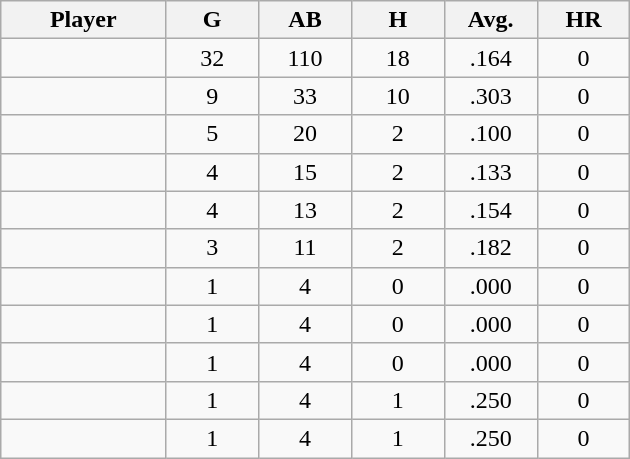<table class="wikitable sortable">
<tr>
<th bgcolor="#DDDDFF" width="16%">Player</th>
<th bgcolor="#DDDDFF" width="9%">G</th>
<th bgcolor="#DDDDFF" width="9%">AB</th>
<th bgcolor="#DDDDFF" width="9%">H</th>
<th bgcolor="#DDDDFF" width="9%">Avg.</th>
<th bgcolor="#DDDDFF" width="9%">HR</th>
</tr>
<tr align="center">
<td></td>
<td>32</td>
<td>110</td>
<td>18</td>
<td>.164</td>
<td>0</td>
</tr>
<tr align="center">
<td></td>
<td>9</td>
<td>33</td>
<td>10</td>
<td>.303</td>
<td>0</td>
</tr>
<tr align="center">
<td></td>
<td>5</td>
<td>20</td>
<td>2</td>
<td>.100</td>
<td>0</td>
</tr>
<tr align="center">
<td></td>
<td>4</td>
<td>15</td>
<td>2</td>
<td>.133</td>
<td>0</td>
</tr>
<tr align="center">
<td></td>
<td>4</td>
<td>13</td>
<td>2</td>
<td>.154</td>
<td>0</td>
</tr>
<tr align="center">
<td></td>
<td>3</td>
<td>11</td>
<td>2</td>
<td>.182</td>
<td>0</td>
</tr>
<tr align="center">
<td></td>
<td>1</td>
<td>4</td>
<td>0</td>
<td>.000</td>
<td>0</td>
</tr>
<tr align="center">
<td></td>
<td>1</td>
<td>4</td>
<td>0</td>
<td>.000</td>
<td>0</td>
</tr>
<tr align="center">
<td></td>
<td>1</td>
<td>4</td>
<td>0</td>
<td>.000</td>
<td>0</td>
</tr>
<tr align="center">
<td></td>
<td>1</td>
<td>4</td>
<td>1</td>
<td>.250</td>
<td>0</td>
</tr>
<tr align="center">
<td></td>
<td>1</td>
<td>4</td>
<td>1</td>
<td>.250</td>
<td>0</td>
</tr>
</table>
